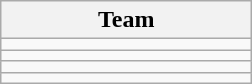<table class="wikitable" style="display:inline-table;">
<tr>
<th width=160>Team</th>
</tr>
<tr>
<td></td>
</tr>
<tr>
<td></td>
</tr>
<tr>
<td></td>
</tr>
<tr>
<td></td>
</tr>
</table>
